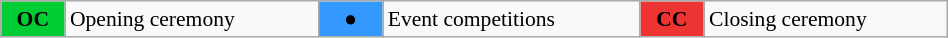<table class="wikitable" style="margin:0.5em auto; font-size:90%;position:relative;width:50%;">
<tr>
<td style="width:2.5em; background:#0c3; text-align:center;"><strong>OC</strong></td>
<td>Opening ceremony</td>
<td style="width:2.5em; background:#39f; text-align:center;">●</td>
<td>Event competitions</td>
<td style="width:2.5em; background:#e33; text-align:center;"><strong>CC</strong></td>
<td>Closing ceremony</td>
</tr>
</table>
